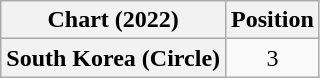<table class="wikitable plainrowheaders" style="text-align:center">
<tr>
<th scope="col">Chart (2022)</th>
<th scope="col">Position</th>
</tr>
<tr>
<th scope="row">South Korea (Circle)</th>
<td>3</td>
</tr>
</table>
